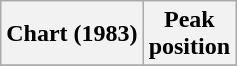<table class="wikitable plainrowheaders">
<tr>
<th scope="col">Chart (1983)</th>
<th scope="col">Peak<br>position</th>
</tr>
<tr>
</tr>
</table>
